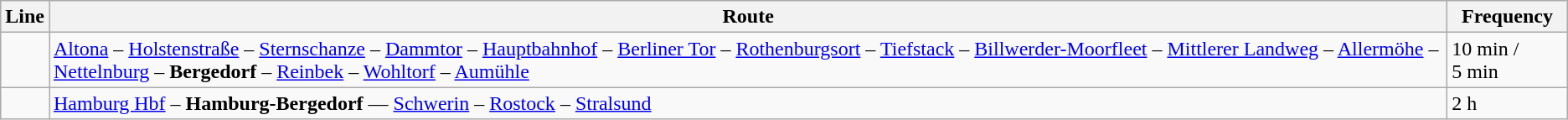<table class="wikitable">
<tr>
<th>Line</th>
<th>Route</th>
<th>Frequency</th>
</tr>
<tr>
<td></td>
<td><a href='#'>Altona</a> – <a href='#'>Holstenstraße</a> – <a href='#'>Sternschanze</a> – <a href='#'>Dammtor</a> – <a href='#'>Hauptbahnhof</a> – <a href='#'>Berliner Tor</a> – <a href='#'>Rothenburgsort</a> – <a href='#'>Tiefstack</a> – <a href='#'>Billwerder-Moorfleet</a> – <a href='#'>Mittlerer Landweg</a> – <a href='#'>Allermöhe</a> – <a href='#'>Nettelnburg</a> – <strong>Bergedorf</strong> – <a href='#'>Reinbek</a> – <a href='#'>Wohltorf</a> – <a href='#'>Aumühle</a></td>
<td>10 min / 5 min</td>
</tr>
<tr>
<td></td>
<td><a href='#'>Hamburg Hbf</a> – <strong>Hamburg-Bergedorf</strong> — <a href='#'>Schwerin</a> – <a href='#'>Rostock</a> – <a href='#'>Stralsund</a></td>
<td>2 h</td>
</tr>
</table>
